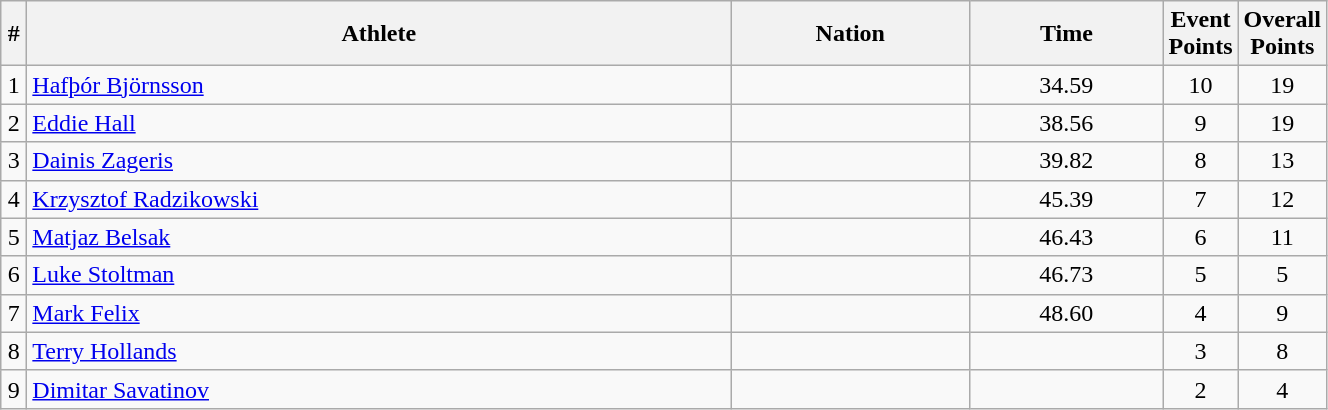<table class="wikitable sortable" style="text-align:center;width: 70%;">
<tr>
<th scope="col" style="width: 10px;">#</th>
<th scope="col">Athlete</th>
<th scope="col">Nation</th>
<th scope="col">Time</th>
<th scope="col" style="width: 10px;">Event Points</th>
<th scope="col" style="width: 10px;">Overall Points</th>
</tr>
<tr>
<td>1</td>
<td align=left><a href='#'>Hafþór Björnsson</a></td>
<td align=left></td>
<td>34.59</td>
<td>10</td>
<td>19</td>
</tr>
<tr>
<td>2</td>
<td align=left><a href='#'>Eddie Hall</a></td>
<td align=left></td>
<td>38.56</td>
<td>9</td>
<td>19</td>
</tr>
<tr>
<td>3</td>
<td align=left><a href='#'>Dainis Zageris</a></td>
<td align=left></td>
<td>39.82</td>
<td>8</td>
<td>13</td>
</tr>
<tr>
<td>4</td>
<td align=left><a href='#'>Krzysztof Radzikowski</a></td>
<td align=left></td>
<td>45.39</td>
<td>7</td>
<td>12</td>
</tr>
<tr>
<td>5</td>
<td align=left><a href='#'>Matjaz Belsak</a></td>
<td align=left></td>
<td>46.43</td>
<td>6</td>
<td>11</td>
</tr>
<tr>
<td>6</td>
<td align=left><a href='#'>Luke Stoltman</a></td>
<td align=left></td>
<td>46.73</td>
<td>5</td>
<td>5</td>
</tr>
<tr>
<td>7</td>
<td align=left><a href='#'>Mark Felix</a></td>
<td align=left></td>
<td>48.60</td>
<td>4</td>
<td>9</td>
</tr>
<tr>
<td>8</td>
<td align=left><a href='#'>Terry Hollands</a></td>
<td align=left></td>
<td></td>
<td>3</td>
<td>8</td>
</tr>
<tr>
<td>9</td>
<td align=left><a href='#'>Dimitar Savatinov</a></td>
<td align=left></td>
<td></td>
<td>2</td>
<td>4</td>
</tr>
</table>
